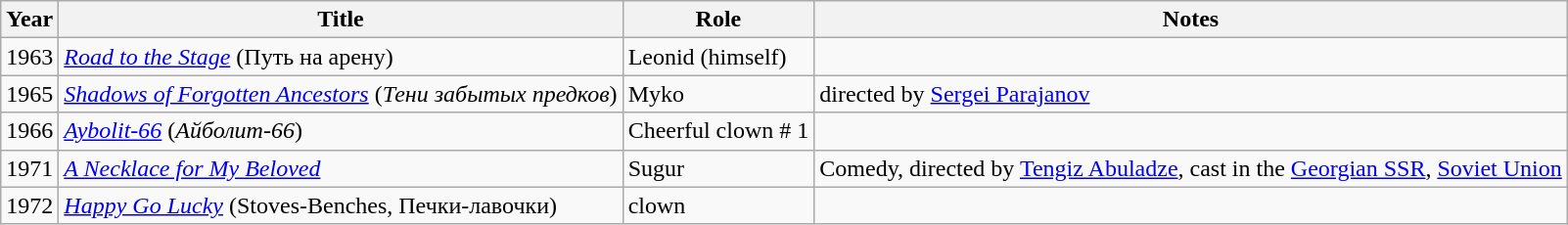<table class="wikitable">
<tr>
<th>Year</th>
<th>Title</th>
<th>Role</th>
<th>Notes</th>
</tr>
<tr>
<td>1963</td>
<td><em><a href='#'>Road to the Stage</a></em> (Путь на арену)</td>
<td>Leonid (himself)</td>
<td></td>
</tr>
<tr>
<td>1965</td>
<td><em><a href='#'>Shadows of Forgotten Ancestors</a></em> (<em>Тени забытых предков</em>)</td>
<td>Myko</td>
<td>directed by <a href='#'>Sergei Parajanov</a></td>
</tr>
<tr>
<td>1966</td>
<td><em><a href='#'>Aybolit-66</a></em> (<em>Айболит-66</em>)</td>
<td>Cheerful clown # 1</td>
<td></td>
</tr>
<tr>
<td>1971</td>
<td><em><a href='#'>A Necklace for My Beloved</a></em></td>
<td>Sugur</td>
<td>Comedy, directed by <a href='#'>Tengiz Abuladze</a>, cast in the <a href='#'>Georgian SSR</a>, <a href='#'>Soviet Union</a></td>
</tr>
<tr>
<td>1972</td>
<td><em><a href='#'>Happy Go Lucky</a></em> (Stoves-Benches, Печки-лавочки)</td>
<td>clown</td>
<td></td>
</tr>
</table>
